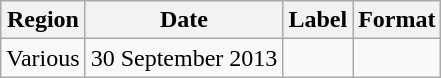<table class="wikitable">
<tr>
<th>Region</th>
<th>Date</th>
<th>Label</th>
<th>Format</th>
</tr>
<tr>
<td>Various</td>
<td>30 September 2013</td>
<td></td>
<td></td>
</tr>
</table>
